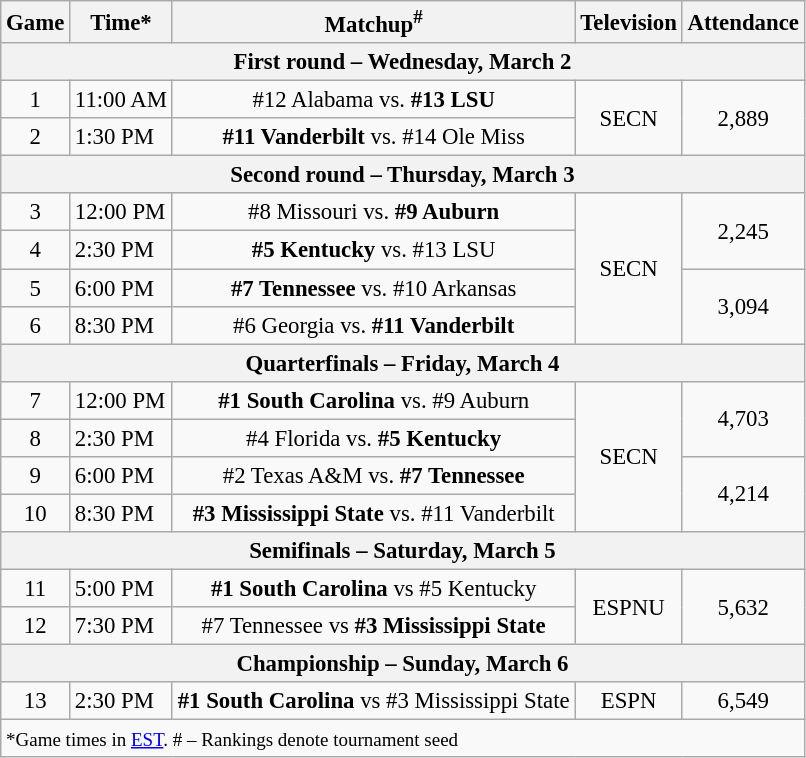<table class="wikitable" style="font-size: 95%">
<tr>
<th>Game</th>
<th>Time*</th>
<th>Matchup<sup>#</sup></th>
<th>Television</th>
<th>Attendance</th>
</tr>
<tr>
<th colspan=5>First round – Wednesday, March 2</th>
</tr>
<tr>
<td align=center>1</td>
<td>11:00 AM</td>
<td style="text-align: center;">#12 Alabama vs. <strong>#13 LSU</strong></td>
<td rowspan=2 align=center>SECN</td>
<td rowspan=2 align=center>2,889</td>
</tr>
<tr>
<td align=center>2</td>
<td>1:30 PM</td>
<td style="text-align: center;"><strong>#11 Vanderbilt</strong> vs. #14 Ole Miss</td>
</tr>
<tr>
<th colspan=5>Second round – Thursday, March 3</th>
</tr>
<tr>
<td align=center>3</td>
<td>12:00 PM</td>
<td style="text-align: center;">#8 Missouri vs. <strong>#9 Auburn</strong></td>
<td rowspan=4 align=center>SECN</td>
<td rowspan=2 align=center>2,245</td>
</tr>
<tr>
<td align=center>4</td>
<td>2:30 PM</td>
<td style="text-align: center;"><strong>#5 Kentucky</strong> vs. #13 LSU</td>
</tr>
<tr>
<td align=center>5</td>
<td>6:00 PM</td>
<td style="text-align: center;"><strong>#7 Tennessee</strong> vs. #10 Arkansas</td>
<td rowspan=2 align=center>3,094</td>
</tr>
<tr>
<td align=center>6</td>
<td>8:30 PM</td>
<td style="text-align: center;">#6 Georgia vs. <strong>#11 Vanderbilt</strong></td>
</tr>
<tr>
<th colspan=5>Quarterfinals – Friday, March 4</th>
</tr>
<tr>
<td align=center>7</td>
<td>12:00 PM</td>
<td style="text-align: center;"><strong>#1 South Carolina</strong> vs. #9 Auburn</td>
<td rowspan=4 align=center>SECN</td>
<td rowspan=2 align=center>4,703</td>
</tr>
<tr>
<td align=center>8</td>
<td>2:30 PM</td>
<td style="text-align: center;">#4 Florida vs. <strong>#5 Kentucky</strong></td>
</tr>
<tr>
<td align=center>9</td>
<td>6:00 PM</td>
<td style="text-align: center;">#2 Texas A&M vs. <strong>#7 Tennessee</strong></td>
<td rowspan=2 align=center>4,214</td>
</tr>
<tr>
<td align=center>10</td>
<td>8:30 PM</td>
<td style="text-align: center;"><strong>#3 Mississippi State</strong> vs. #11 Vanderbilt</td>
</tr>
<tr>
<th colspan=5>Semifinals – Saturday, March 5</th>
</tr>
<tr>
<td align=center>11</td>
<td>5:00 PM</td>
<td style="text-align: center;"><strong>#1 South Carolina</strong> vs #5 Kentucky</td>
<td rowspan=2 align=center>ESPNU</td>
<td rowspan=2 align=center>5,632</td>
</tr>
<tr>
<td align=center>12</td>
<td>7:30 PM</td>
<td style="text-align: center;">#7 Tennessee vs <strong>#3 Mississippi State</strong></td>
</tr>
<tr>
<th colspan=5>Championship – Sunday, March 6</th>
</tr>
<tr>
<td align=center>13</td>
<td>2:30 PM</td>
<td style="text-align: center;"><strong>#1 South Carolina</strong> vs #3 Mississippi State</td>
<td rowspan=1 align=center>ESPN</td>
<td rowspan=1 align=center>6,549</td>
</tr>
<tr>
<td colspan=5><small>*Game times in <a href='#'>EST</a>. # – Rankings denote tournament seed</small></td>
</tr>
</table>
